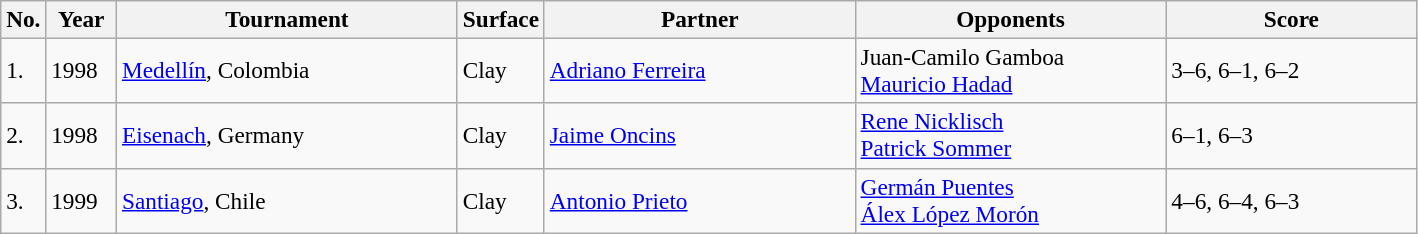<table class="sortable wikitable" style=font-size:97%>
<tr>
<th style="width:20px" class="unsortable">No.</th>
<th style="width:40px">Year</th>
<th style="width:220px">Tournament</th>
<th style="width:50px">Surface</th>
<th style="width:200px">Partner</th>
<th style="width:200px">Opponents</th>
<th style="width:160px" class="unsortable">Score</th>
</tr>
<tr>
<td>1.</td>
<td>1998</td>
<td><a href='#'>Medellín</a>, Colombia</td>
<td>Clay</td>
<td> <a href='#'>Adriano Ferreira</a></td>
<td> Juan-Camilo Gamboa<br> <a href='#'>Mauricio Hadad</a></td>
<td>3–6, 6–1, 6–2</td>
</tr>
<tr>
<td>2.</td>
<td>1998</td>
<td><a href='#'>Eisenach</a>, Germany</td>
<td>Clay</td>
<td> <a href='#'>Jaime Oncins</a></td>
<td> <a href='#'>Rene Nicklisch</a><br> <a href='#'>Patrick Sommer</a></td>
<td>6–1, 6–3</td>
</tr>
<tr>
<td>3.</td>
<td>1999</td>
<td><a href='#'>Santiago</a>, Chile</td>
<td>Clay</td>
<td> <a href='#'>Antonio Prieto</a></td>
<td> <a href='#'>Germán Puentes</a><br> <a href='#'>Álex López Morón</a></td>
<td>4–6, 6–4, 6–3</td>
</tr>
</table>
